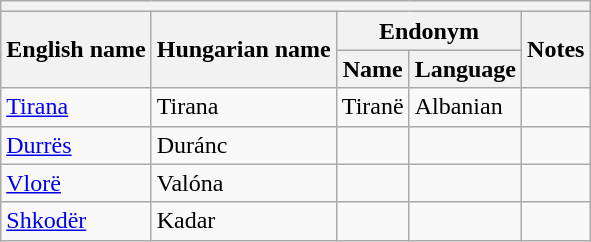<table class="wikitable sortable">
<tr>
<th colspan="5"></th>
</tr>
<tr>
<th rowspan="2">English name</th>
<th rowspan="2">Hungarian name</th>
<th colspan="2">Endonym</th>
<th rowspan="2">Notes</th>
</tr>
<tr>
<th>Name</th>
<th>Language</th>
</tr>
<tr>
<td><a href='#'>Tirana</a></td>
<td>Tirana</td>
<td>Tiranë</td>
<td>Albanian</td>
<td></td>
</tr>
<tr>
<td><a href='#'>Durrës</a></td>
<td>Duránc</td>
<td></td>
<td></td>
<td></td>
</tr>
<tr>
<td><a href='#'>Vlorë</a></td>
<td>Valóna</td>
<td></td>
<td></td>
<td></td>
</tr>
<tr>
<td><a href='#'>Shkodër</a></td>
<td>Kadar</td>
<td></td>
<td></td>
<td></td>
</tr>
</table>
